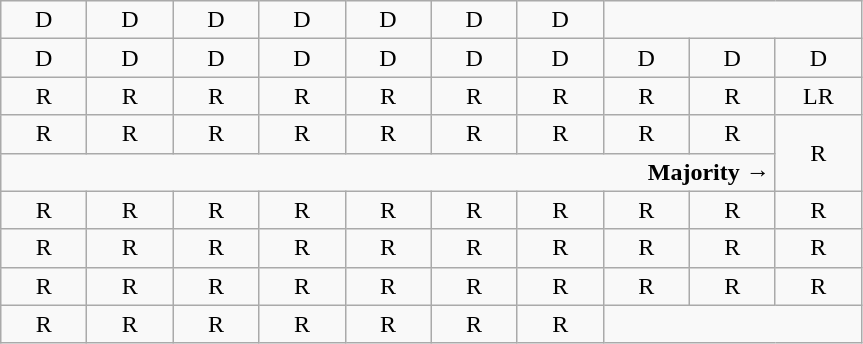<table class="wikitable" style="text-align:center">
<tr>
<td>D</td>
<td>D</td>
<td>D</td>
<td>D</td>
<td>D</td>
<td>D</td>
<td>D</td>
<td colspan=3></td>
</tr>
<tr>
<td width=50px >D</td>
<td width=50px >D</td>
<td width=50px >D</td>
<td width=50px >D</td>
<td width=50px >D</td>
<td width=50px >D</td>
<td width=50px >D</td>
<td width=50px >D<br></td>
<td width=50px >D<br></td>
<td width=50px >D<br></td>
</tr>
<tr>
<td>R<br></td>
<td>R<br></td>
<td>R<br></td>
<td>R<br></td>
<td>R<br></td>
<td>R<br></td>
<td>R<br></td>
<td>R<br></td>
<td>R<br></td>
<td>LR<br></td>
</tr>
<tr>
<td>R<br></td>
<td>R<br></td>
<td>R<br></td>
<td>R<br></td>
<td>R<br></td>
<td>R<br></td>
<td>R<br></td>
<td>R<br></td>
<td>R<br></td>
<td rowspan=2 >R<br></td>
</tr>
<tr>
<td colspan=9 align=right><strong>Majority →</strong></td>
</tr>
<tr>
<td>R</td>
<td>R</td>
<td>R</td>
<td>R</td>
<td>R</td>
<td>R</td>
<td>R</td>
<td>R</td>
<td>R</td>
<td>R<br></td>
</tr>
<tr>
<td>R</td>
<td>R</td>
<td>R</td>
<td>R</td>
<td>R</td>
<td>R</td>
<td>R</td>
<td>R</td>
<td>R</td>
<td>R</td>
</tr>
<tr>
<td>R</td>
<td>R</td>
<td>R</td>
<td>R</td>
<td>R</td>
<td>R</td>
<td>R</td>
<td>R</td>
<td>R</td>
<td>R</td>
</tr>
<tr>
<td>R</td>
<td>R</td>
<td>R</td>
<td>R</td>
<td>R</td>
<td>R</td>
<td>R</td>
<td colspan=3></td>
</tr>
</table>
